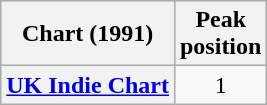<table class="wikitable plainrowheaders" style="text-align:center;">
<tr>
<th>Chart (1991)</th>
<th>Peak<br>position</th>
</tr>
<tr>
<th scope="row"><a href='#'>UK Indie Chart</a></th>
<td>1</td>
</tr>
</table>
